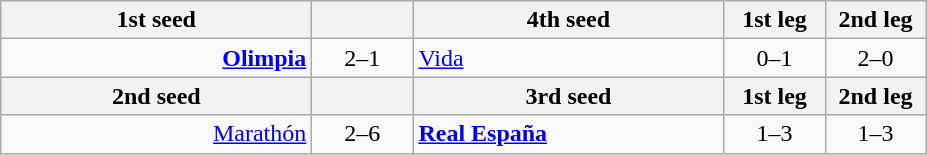<table class="wikitable">
<tr>
<th width="200">1st seed</th>
<th width="60"></th>
<th width="200">4th seed</th>
<th width="60">1st leg</th>
<th width="60">2nd leg</th>
</tr>
<tr>
<td align="right"><a href='#'><strong>Olimpia</strong></a></td>
<td align="center">2–1</td>
<td><a href='#'>Vida</a></td>
<td align="center">0–1</td>
<td align="center">2–0</td>
</tr>
<tr>
<th width="200">2nd seed</th>
<th width="60"></th>
<th width="200">3rd seed</th>
<th width="60">1st leg</th>
<th width="60">2nd leg</th>
</tr>
<tr>
<td align="right"><a href='#'>Marathón</a></td>
<td align="center">2–6</td>
<td><a href='#'><strong>Real España</strong></a></td>
<td align="center">1–3</td>
<td align="center">1–3</td>
</tr>
</table>
